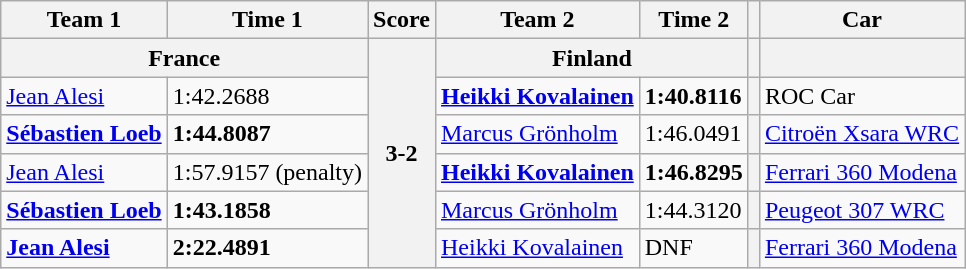<table class="wikitable">
<tr>
<th>Team 1</th>
<th>Time 1</th>
<th>Score</th>
<th>Team 2</th>
<th>Time 2</th>
<th></th>
<th>Car</th>
</tr>
<tr>
<th colspan=2> <strong>France</strong></th>
<th rowspan=6>3-2</th>
<th colspan=2> Finland</th>
<th></th>
<th></th>
</tr>
<tr>
<td><a href='#'>Jean Alesi</a></td>
<td>1:42.2688</td>
<td><strong><a href='#'>Heikki Kovalainen</a></strong></td>
<td><strong>1:40.8116</strong></td>
<th></th>
<td>ROC Car</td>
</tr>
<tr>
<td><strong><a href='#'>Sébastien Loeb</a></strong></td>
<td><strong>1:44.8087</strong></td>
<td><a href='#'>Marcus Grönholm</a></td>
<td>1:46.0491</td>
<th></th>
<td><a href='#'>Citroën Xsara WRC</a></td>
</tr>
<tr>
<td><a href='#'>Jean Alesi</a></td>
<td>1:57.9157 (penalty)</td>
<td><strong><a href='#'>Heikki Kovalainen</a></strong></td>
<td><strong>1:46.8295</strong></td>
<th></th>
<td><a href='#'>Ferrari 360 Modena</a></td>
</tr>
<tr>
<td><strong><a href='#'>Sébastien Loeb</a></strong></td>
<td><strong>1:43.1858</strong></td>
<td><a href='#'>Marcus Grönholm</a></td>
<td>1:44.3120</td>
<th></th>
<td><a href='#'>Peugeot 307 WRC</a></td>
</tr>
<tr>
<td><strong><a href='#'>Jean Alesi</a></strong></td>
<td><strong>2:22.4891</strong></td>
<td><a href='#'>Heikki Kovalainen</a></td>
<td>DNF</td>
<th></th>
<td><a href='#'>Ferrari 360 Modena</a></td>
</tr>
</table>
